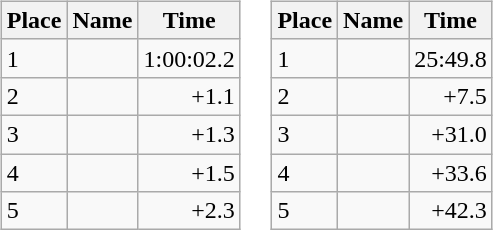<table border="0">
<tr>
<td valign="top"><br><table class="wikitable">
<tr>
<th>Place</th>
<th>Name</th>
<th>Time</th>
</tr>
<tr>
<td>1</td>
<td></td>
<td align="right">1:00:02.2</td>
</tr>
<tr>
<td>2</td>
<td></td>
<td align="right">+1.1</td>
</tr>
<tr>
<td>3</td>
<td></td>
<td align="right">+1.3</td>
</tr>
<tr>
<td>4</td>
<td></td>
<td align="right">+1.5</td>
</tr>
<tr>
<td>5</td>
<td></td>
<td align="right">+2.3</td>
</tr>
</table>
</td>
<td valign="top"><br><table class="wikitable">
<tr>
<th>Place</th>
<th>Name</th>
<th>Time</th>
</tr>
<tr>
<td>1</td>
<td></td>
<td align="right">25:49.8</td>
</tr>
<tr>
<td>2</td>
<td></td>
<td align="right">+7.5</td>
</tr>
<tr>
<td>3</td>
<td></td>
<td align="right">+31.0</td>
</tr>
<tr>
<td>4</td>
<td></td>
<td align="right">+33.6</td>
</tr>
<tr>
<td>5</td>
<td></td>
<td align="right">+42.3</td>
</tr>
</table>
</td>
</tr>
</table>
